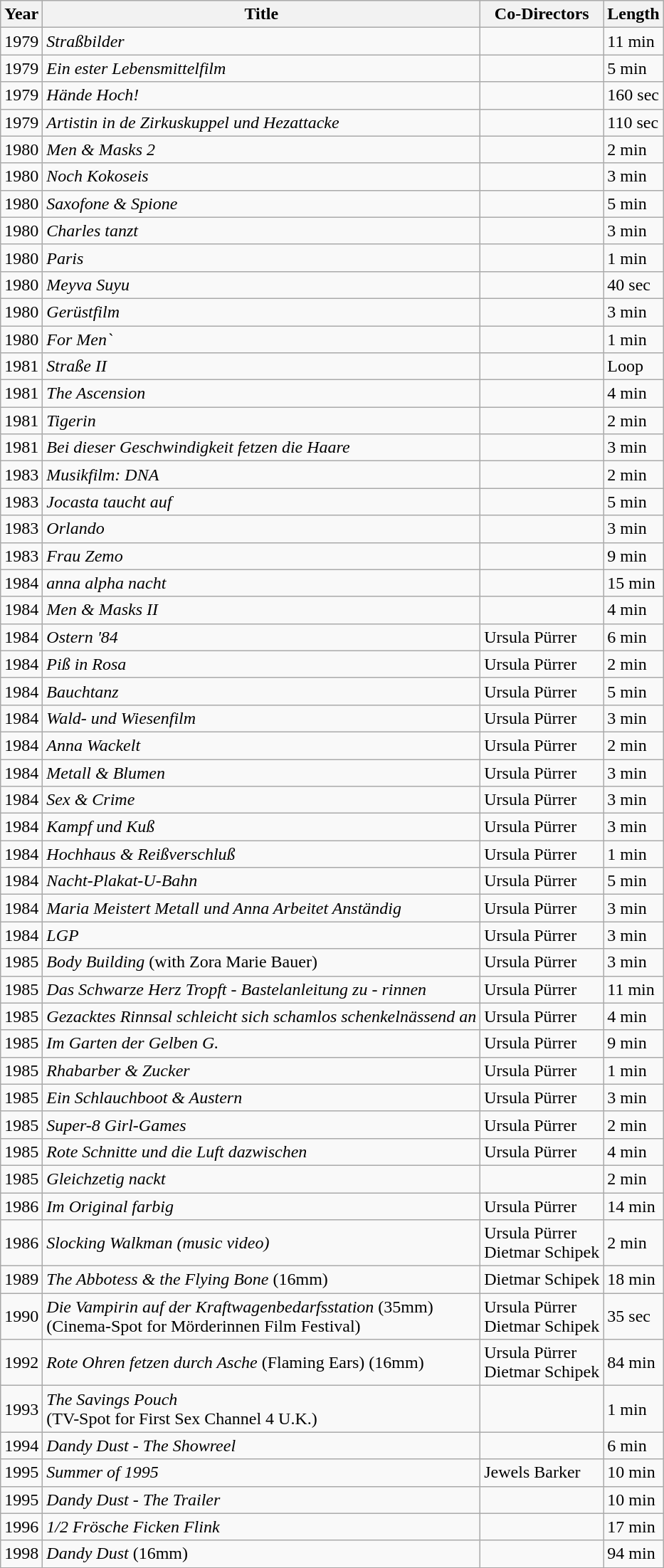<table class="wikitable sortable">
<tr>
<th>Year</th>
<th>Title</th>
<th>Co-Directors</th>
<th>Length</th>
</tr>
<tr>
<td>1979</td>
<td><em>Straßbilder</em></td>
<td></td>
<td>11 min</td>
</tr>
<tr>
<td>1979</td>
<td><em>Ein ester Lebensmittelfilm</em></td>
<td></td>
<td>5 min</td>
</tr>
<tr>
<td>1979</td>
<td><em>Hände Hoch!</em></td>
<td></td>
<td>160 sec</td>
</tr>
<tr>
<td>1979</td>
<td><em>Artistin in de Zirkuskuppel und Hezattacke</em></td>
<td></td>
<td>110 sec</td>
</tr>
<tr>
<td>1980</td>
<td><em>Men & Masks 2</em></td>
<td></td>
<td>2 min</td>
</tr>
<tr>
<td>1980</td>
<td><em>Noch Kokoseis</em></td>
<td></td>
<td>3 min</td>
</tr>
<tr>
<td>1980</td>
<td><em>Saxofone & Spione</em></td>
<td></td>
<td>5 min</td>
</tr>
<tr>
<td>1980</td>
<td><em>Charles tanzt</em></td>
<td></td>
<td>3 min</td>
</tr>
<tr>
<td>1980</td>
<td><em>Paris</em></td>
<td></td>
<td>1 min</td>
</tr>
<tr>
<td>1980</td>
<td><em>Meyva Suyu</em></td>
<td></td>
<td>40 sec</td>
</tr>
<tr>
<td>1980</td>
<td><em>Gerüstfilm</em></td>
<td></td>
<td>3 min</td>
</tr>
<tr>
<td>1980</td>
<td><em>For Men`</em></td>
<td></td>
<td>1 min</td>
</tr>
<tr>
<td>1981</td>
<td><em>Straße II</em></td>
<td></td>
<td>Loop</td>
</tr>
<tr>
<td>1981</td>
<td><em>The Ascension</em></td>
<td></td>
<td>4 min</td>
</tr>
<tr>
<td>1981</td>
<td><em>Tigerin</em></td>
<td></td>
<td>2 min</td>
</tr>
<tr>
<td>1981</td>
<td><em>Bei dieser Geschwindigkeit fetzen die Haare</em></td>
<td></td>
<td>3 min</td>
</tr>
<tr>
<td>1983</td>
<td><em>Musikfilm: DNA</em></td>
<td></td>
<td>2 min</td>
</tr>
<tr>
<td>1983</td>
<td><em>Jocasta taucht auf</em></td>
<td></td>
<td>5 min</td>
</tr>
<tr>
<td>1983</td>
<td><em>Orlando</em></td>
<td></td>
<td>3 min</td>
</tr>
<tr>
<td>1983</td>
<td><em>Frau Zemo</em></td>
<td></td>
<td>9 min</td>
</tr>
<tr>
<td>1984</td>
<td><em>anna alpha nacht</em></td>
<td></td>
<td>15 min</td>
</tr>
<tr>
<td>1984</td>
<td><em>Men & Masks II</em></td>
<td></td>
<td>4 min</td>
</tr>
<tr>
<td>1984</td>
<td><em>Ostern '84</em></td>
<td>Ursula Pürrer</td>
<td>6 min</td>
</tr>
<tr>
<td>1984</td>
<td><em>Piß in Rosa</em></td>
<td>Ursula Pürrer</td>
<td>2 min</td>
</tr>
<tr>
<td>1984</td>
<td><em>Bauchtanz</em></td>
<td>Ursula Pürrer</td>
<td>5 min</td>
</tr>
<tr>
<td>1984</td>
<td><em>Wald- und Wiesenfilm</em></td>
<td>Ursula Pürrer</td>
<td>3 min</td>
</tr>
<tr>
<td>1984</td>
<td><em>Anna Wackelt</em></td>
<td>Ursula Pürrer</td>
<td>2 min</td>
</tr>
<tr>
<td>1984</td>
<td><em>Metall & Blumen</em></td>
<td>Ursula Pürrer</td>
<td>3 min</td>
</tr>
<tr>
<td>1984</td>
<td><em>Sex & Crime</em></td>
<td>Ursula Pürrer</td>
<td>3 min</td>
</tr>
<tr>
<td>1984</td>
<td><em>Kampf und Kuß</em></td>
<td>Ursula Pürrer</td>
<td>3 min</td>
</tr>
<tr>
<td>1984</td>
<td><em>Hochhaus & Reißverschluß</em></td>
<td>Ursula Pürrer</td>
<td>1 min</td>
</tr>
<tr>
<td>1984</td>
<td><em>Nacht-Plakat-U-Bahn</em></td>
<td>Ursula Pürrer</td>
<td>5 min</td>
</tr>
<tr>
<td>1984</td>
<td><em>Maria Meistert Metall und Anna Arbeitet Anständig</em></td>
<td>Ursula Pürrer</td>
<td>3 min</td>
</tr>
<tr>
<td>1984</td>
<td><em>LGP</em></td>
<td>Ursula Pürrer</td>
<td>3 min</td>
</tr>
<tr>
<td>1985</td>
<td><em>Body Building</em> (with Zora Marie Bauer)</td>
<td>Ursula Pürrer</td>
<td>3 min</td>
</tr>
<tr>
<td>1985</td>
<td><em>Das Schwarze Herz Tropft - Bastelanleitung zu - rinnen</em></td>
<td>Ursula Pürrer</td>
<td>11 min</td>
</tr>
<tr>
<td>1985</td>
<td><em>Gezacktes Rinnsal schleicht sich schamlos schenkelnässend an</em></td>
<td>Ursula Pürrer</td>
<td>4 min</td>
</tr>
<tr>
<td>1985</td>
<td><em>Im Garten der Gelben G.</em></td>
<td>Ursula Pürrer</td>
<td>9 min</td>
</tr>
<tr>
<td>1985</td>
<td><em>Rhabarber & Zucker</em></td>
<td>Ursula Pürrer</td>
<td>1 min</td>
</tr>
<tr>
<td>1985</td>
<td><em>Ein Schlauchboot & Austern</em></td>
<td>Ursula Pürrer</td>
<td>3 min</td>
</tr>
<tr>
<td>1985</td>
<td><em>Super-8 Girl-Games</em></td>
<td>Ursula Pürrer</td>
<td>2 min</td>
</tr>
<tr>
<td>1985</td>
<td><em>Rote Schnitte und die Luft dazwischen</em></td>
<td>Ursula Pürrer</td>
<td>4 min</td>
</tr>
<tr>
<td>1985</td>
<td><em>Gleichzetig nackt</em></td>
<td></td>
<td>2 min</td>
</tr>
<tr>
<td>1986</td>
<td><em>Im Original farbig</em></td>
<td>Ursula Pürrer</td>
<td>14 min</td>
</tr>
<tr>
<td>1986</td>
<td><em>Slocking Walkman (music video)</em></td>
<td>Ursula Pürrer<br>Dietmar Schipek</td>
<td>2 min</td>
</tr>
<tr>
<td>1989</td>
<td><em>The Abbotess & the Flying Bone</em> (16mm)</td>
<td>Dietmar Schipek</td>
<td>18 min</td>
</tr>
<tr>
<td>1990</td>
<td><em>Die Vampirin auf der Kraftwagenbedarfsstation</em> (35mm)<br>(Cinema-Spot for Mörderinnen Film Festival)</td>
<td>Ursula Pürrer<br>Dietmar Schipek</td>
<td>35 sec</td>
</tr>
<tr>
<td>1992</td>
<td><em>Rote Ohren fetzen durch Asche</em> (Flaming Ears) (16mm)</td>
<td>Ursula Pürrer<br>Dietmar Schipek</td>
<td>84 min</td>
</tr>
<tr>
<td>1993</td>
<td><em>The Savings Pouch</em><br>(TV-Spot for First Sex Channel 4 U.K.)</td>
<td></td>
<td>1 min</td>
</tr>
<tr>
<td>1994</td>
<td><em>Dandy Dust - The Showreel</em></td>
<td></td>
<td>6 min</td>
</tr>
<tr>
<td>1995</td>
<td><em>Summer of 1995</em></td>
<td>Jewels Barker</td>
<td>10 min</td>
</tr>
<tr>
<td>1995</td>
<td><em>Dandy Dust - The Trailer</em></td>
<td></td>
<td>10 min</td>
</tr>
<tr>
<td>1996</td>
<td><em>1/2 Frösche Ficken Flink</em></td>
<td></td>
<td>17 min</td>
</tr>
<tr>
<td>1998</td>
<td><em>Dandy Dust</em> (16mm)</td>
<td></td>
<td>94 min</td>
</tr>
</table>
